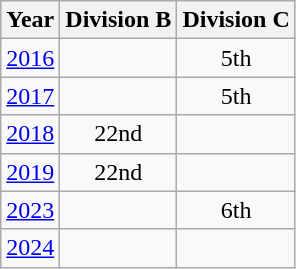<table class="wikitable" style="text-align:center">
<tr>
<th>Year</th>
<th>Division B</th>
<th>Division C</th>
</tr>
<tr>
<td><a href='#'>2016</a></td>
<td></td>
<td>5th</td>
</tr>
<tr>
<td><a href='#'>2017</a></td>
<td></td>
<td>5th</td>
</tr>
<tr>
<td><a href='#'>2018</a></td>
<td>22nd</td>
<td></td>
</tr>
<tr>
<td><a href='#'>2019</a></td>
<td>22nd</td>
<td></td>
</tr>
<tr>
<td><a href='#'>2023</a></td>
<td></td>
<td>6th</td>
</tr>
<tr>
<td><a href='#'>2024</a></td>
<td></td>
<td></td>
</tr>
</table>
